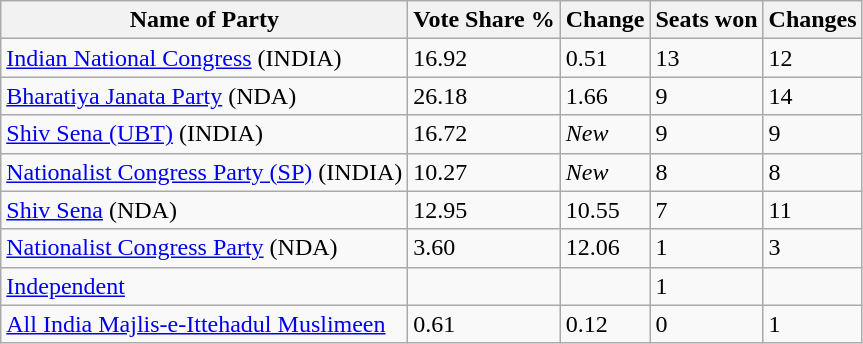<table class="wikitable sortable">
<tr>
<th>Name of Party</th>
<th>Vote Share %</th>
<th>Change</th>
<th>Seats won</th>
<th>Changes</th>
</tr>
<tr>
<td><a href='#'>Indian National Congress</a> (INDIA)</td>
<td>16.92</td>
<td> 0.51</td>
<td>13</td>
<td> 12</td>
</tr>
<tr>
<td><a href='#'>Bharatiya Janata Party</a> (NDA)</td>
<td>26.18</td>
<td> 1.66</td>
<td>9</td>
<td> 14</td>
</tr>
<tr>
<td><a href='#'>Shiv Sena (UBT)</a> (INDIA)</td>
<td>16.72</td>
<td><em>New</em></td>
<td>9</td>
<td> 9</td>
</tr>
<tr>
<td><a href='#'> Nationalist Congress Party (SP)</a> (INDIA)</td>
<td>10.27</td>
<td><em>New</em></td>
<td>8</td>
<td> 8</td>
</tr>
<tr>
<td><a href='#'>Shiv Sena</a> (NDA)</td>
<td>12.95</td>
<td> 10.55</td>
<td>7</td>
<td> 11</td>
</tr>
<tr>
<td><a href='#'>Nationalist Congress Party</a> (NDA)</td>
<td>3.60</td>
<td> 12.06</td>
<td>1</td>
<td> 3</td>
</tr>
<tr>
<td><a href='#'> Independent</a></td>
<td></td>
<td></td>
<td>1</td>
<td></td>
</tr>
<tr>
<td><a href='#'>All India Majlis-e-Ittehadul Muslimeen</a></td>
<td>0.61</td>
<td> 0.12</td>
<td>0</td>
<td> 1</td>
</tr>
</table>
